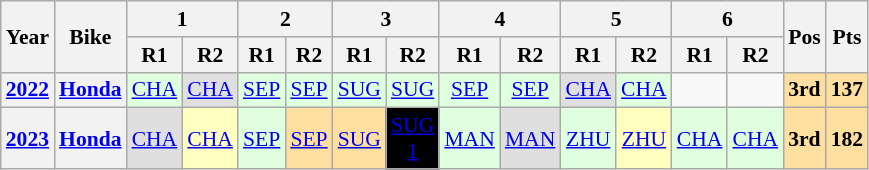<table class="wikitable" style="text-align:center; font-size:90%">
<tr>
<th valign="middle" rowspan=2>Year</th>
<th valign="middle" rowspan=2>Bike</th>
<th colspan=2>1</th>
<th colspan=2>2</th>
<th colspan=2>3</th>
<th colspan=2>4</th>
<th colspan=2>5</th>
<th colspan=2>6</th>
<th rowspan=2>Pos</th>
<th rowspan=2>Pts</th>
</tr>
<tr>
<th>R1</th>
<th>R2</th>
<th>R1</th>
<th>R2</th>
<th>R1</th>
<th>R2</th>
<th>R1</th>
<th>R2</th>
<th>R1</th>
<th>R2</th>
<th>R1</th>
<th>R2</th>
</tr>
<tr>
<th><a href='#'>2022</a></th>
<th><a href='#'>Honda</a></th>
<td style="background:#dfffdf;"><a href='#'>CHA</a><br></td>
<td style="background:#dfdfdf;"><a href='#'>CHA</a><br></td>
<td style="background:#dfffdf;"><a href='#'>SEP</a><br></td>
<td style="background:#dfffdf;"><a href='#'>SEP</a><br></td>
<td style="background:#dfffdf;"><a href='#'>SUG</a><br></td>
<td style="background:#dfffdf;"><a href='#'>SUG</a><br></td>
<td style="background:#dfffdf;"><a href='#'>SEP</a><br></td>
<td style="background:#dfffdf;"><a href='#'>SEP</a><br></td>
<td style="background:#dfdfdf;"><a href='#'>CHA</a><br></td>
<td style="background:#dfffdf;"><a href='#'>CHA</a><br></td>
<td></td>
<td></td>
<th style="background:#ffdf9f;">3rd</th>
<th style="background:#ffdf9f;">137</th>
</tr>
<tr>
<th><a href='#'>2023</a></th>
<th><a href='#'>Honda</a></th>
<td style="background:#dfdfdf;"><a href='#'>CHA</a><br></td>
<td style="background:#ffffbf;"><a href='#'>CHA</a><br></td>
<td style="background:#dfffdf;"><a href='#'>SEP</a><br></td>
<td style="background:#ffdf9f;"><a href='#'>SEP</a><br></td>
<td style="background:#ffdf9f;"><a href='#'>SUG</a><br></td>
<td style="background-color:#000000;color:white"><a href='#'><span>SUG<br>1</span></a><br></td>
<td style="background:#dfffdf;"><a href='#'>MAN</a><br></td>
<td style="background:#dfdfdf;"><a href='#'>MAN</a><br></td>
<td style="background:#dfffdf;"><a href='#'>ZHU</a><br></td>
<td style="background:#ffffbf;"><a href='#'>ZHU</a><br></td>
<td style="background:#dfffdf;"><a href='#'>CHA</a><br></td>
<td style="background:#dfffdf;"><a href='#'>CHA</a><br></td>
<th style="background:#ffdf9f;">3rd</th>
<th style="background:#ffdf9f;">182</th>
</tr>
</table>
